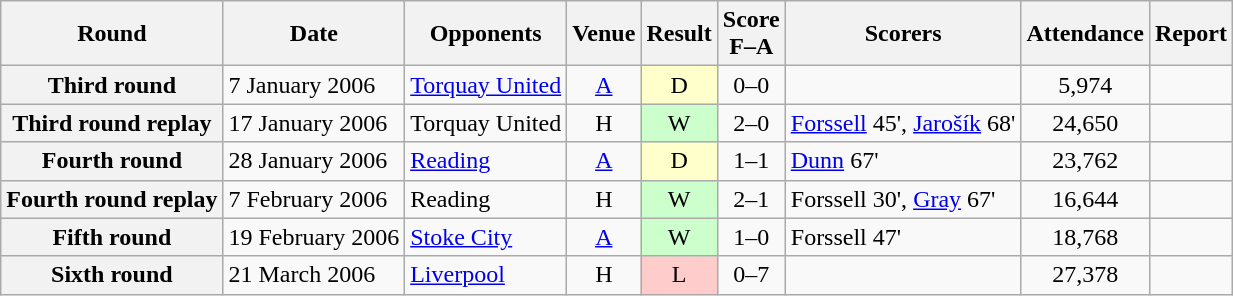<table class="wikitable plainrowheaders" style="text-align:center">
<tr>
<th scope="col">Round</th>
<th scope="col">Date</th>
<th scope="col">Opponents</th>
<th scope="col">Venue</th>
<th scope="col">Result</th>
<th scope="col">Score<br>F–A</th>
<th scope="col">Scorers</th>
<th scope="col">Attendance</th>
<th scope="col">Report</th>
</tr>
<tr>
<th scope="row">Third round</th>
<td align="left">7 January 2006</td>
<td align="left"><a href='#'>Torquay United</a></td>
<td><a href='#'>A</a></td>
<td style="background:#ffc">D</td>
<td>0–0</td>
<td></td>
<td>5,974</td>
<td></td>
</tr>
<tr>
<th scope="row">Third round replay</th>
<td align="left">17 January 2006</td>
<td align="left">Torquay United</td>
<td>H</td>
<td style="background:#cfc">W</td>
<td>2–0</td>
<td align="left"><a href='#'>Forssell</a> 45', <a href='#'>Jarošík</a> 68'</td>
<td>24,650</td>
<td></td>
</tr>
<tr>
<th scope="row">Fourth round</th>
<td align="left">28 January 2006</td>
<td align="left"><a href='#'>Reading</a></td>
<td><a href='#'>A</a></td>
<td style="background:#ffc">D</td>
<td>1–1</td>
<td align="left"><a href='#'>Dunn</a> 67'</td>
<td>23,762</td>
<td></td>
</tr>
<tr>
<th scope="row">Fourth round replay</th>
<td align="left">7 February 2006</td>
<td align="left">Reading</td>
<td>H</td>
<td style="background:#cfc">W</td>
<td>2–1</td>
<td align="left">Forssell 30', <a href='#'>Gray</a> 67'</td>
<td>16,644</td>
<td></td>
</tr>
<tr>
<th scope="row">Fifth round</th>
<td align="left">19 February 2006</td>
<td align="left"><a href='#'>Stoke City</a></td>
<td><a href='#'>A</a></td>
<td style="background:#cfc">W</td>
<td>1–0</td>
<td align="left">Forssell 47'</td>
<td>18,768</td>
<td></td>
</tr>
<tr>
<th scope="row">Sixth round</th>
<td align="left">21 March 2006</td>
<td align="left"><a href='#'>Liverpool</a></td>
<td>H</td>
<td style="background:#fcc">L</td>
<td>0–7</td>
<td></td>
<td>27,378</td>
<td></td>
</tr>
</table>
